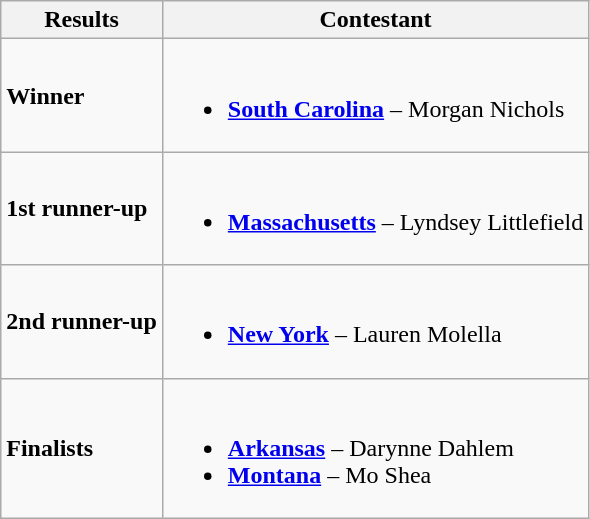<table class="wikitable">
<tr>
<th>Results</th>
<th>Contestant</th>
</tr>
<tr>
<td><strong>Winner</strong></td>
<td><br><ul><li> <strong><a href='#'>South Carolina</a></strong> – Morgan Nichols</li></ul></td>
</tr>
<tr>
<td><strong>1st runner-up</strong></td>
<td><br><ul><li> <strong><a href='#'>Massachusetts</a></strong> – Lyndsey Littlefield</li></ul></td>
</tr>
<tr>
<td><strong>2nd runner-up</strong></td>
<td><br><ul><li> <strong><a href='#'>New York</a></strong> – Lauren Molella</li></ul></td>
</tr>
<tr>
<td><strong>Finalists</strong></td>
<td><br><ul><li> <strong><a href='#'>Arkansas</a></strong> – Darynne Dahlem</li><li> <strong><a href='#'>Montana</a></strong> – Mo Shea</li></ul></td>
</tr>
</table>
